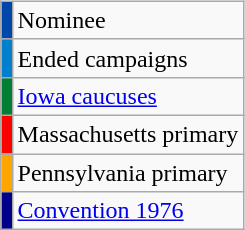<table class="wikitable"  style="float:right; margin:11px">
<tr>
<td style="background:#0047ab;"></td>
<td>Nominee</td>
</tr>
<tr>
<td style="background:#007fcc;"></td>
<td>Ended campaigns</td>
</tr>
<tr>
<td style="background:#007f33;"></td>
<td><a href='#'>Iowa caucuses</a></td>
</tr>
<tr>
<td style="background:red"></td>
<td>Massachusetts primary</td>
</tr>
<tr>
<td style="background:orange"></td>
<td>Pennsylvania primary</td>
</tr>
<tr>
<td style="background:darkBlue;"></td>
<td><a href='#'>Convention 1976</a></td>
</tr>
</table>
